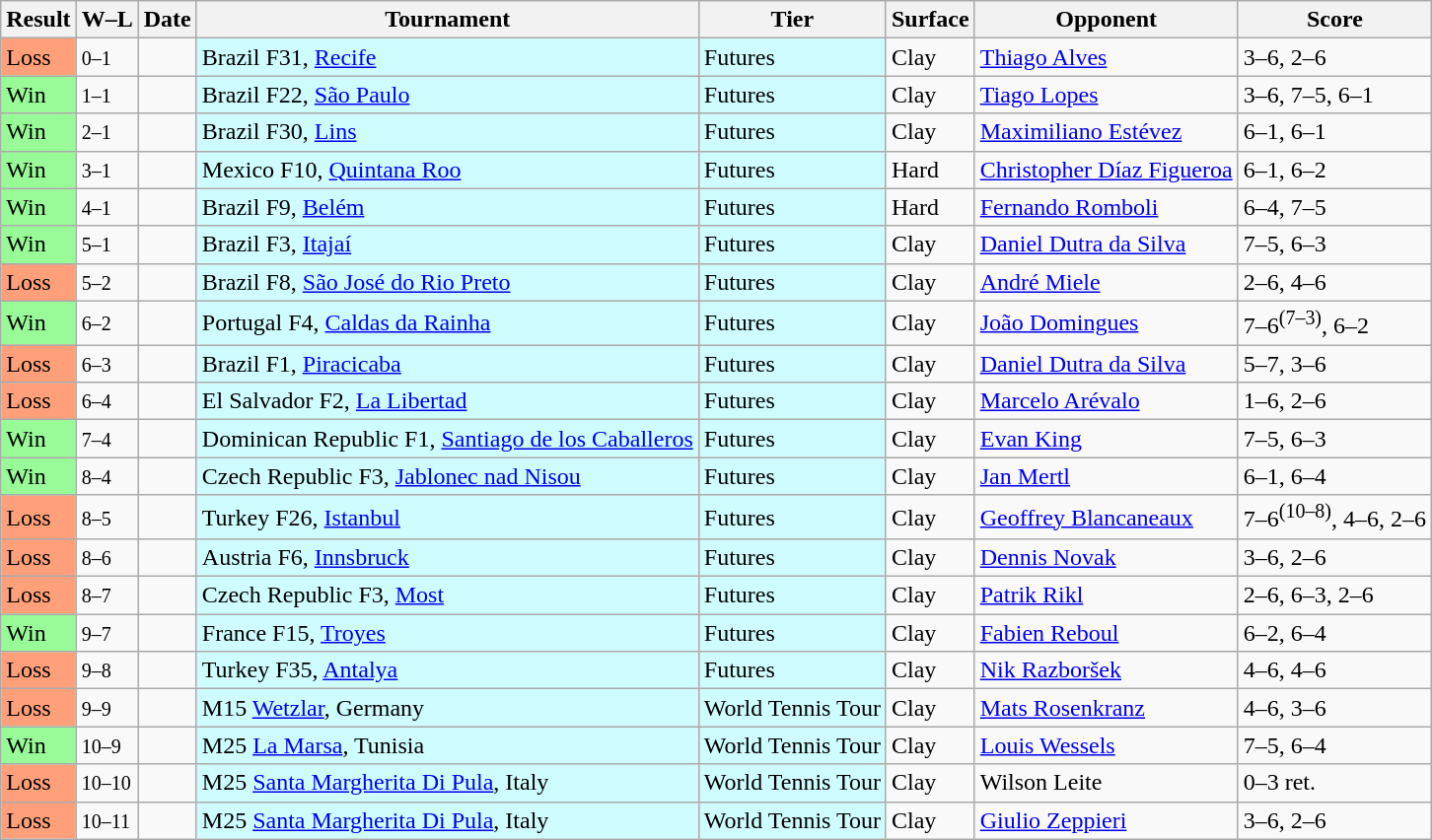<table class="sortable wikitable">
<tr>
<th>Result</th>
<th class="unsortable">W–L</th>
<th>Date</th>
<th>Tournament</th>
<th>Tier</th>
<th>Surface</th>
<th>Opponent</th>
<th class="unsortable">Score</th>
</tr>
<tr>
<td style="background:#ffa07a;">Loss</td>
<td><small>0–1</small></td>
<td></td>
<td style="background:#cffcff;">Brazil F31, <a href='#'>Recife</a></td>
<td style="background:#cffcff;">Futures</td>
<td>Clay</td>
<td> <a href='#'>Thiago Alves</a></td>
<td>3–6, 2–6</td>
</tr>
<tr>
<td style="background:#98fb98;">Win</td>
<td><small>1–1</small></td>
<td></td>
<td style="background:#cffcff;">Brazil F22, <a href='#'>São Paulo</a></td>
<td style="background:#cffcff;">Futures</td>
<td>Clay</td>
<td> <a href='#'>Tiago Lopes</a></td>
<td>3–6, 7–5, 6–1</td>
</tr>
<tr>
<td style="background:#98fb98;">Win</td>
<td><small>2–1</small></td>
<td></td>
<td style="background:#cffcff;">Brazil F30, <a href='#'>Lins</a></td>
<td style="background:#cffcff;">Futures</td>
<td>Clay</td>
<td> <a href='#'>Maximiliano Estévez</a></td>
<td>6–1, 6–1</td>
</tr>
<tr>
<td style="background:#98fb98;">Win</td>
<td><small>3–1</small></td>
<td></td>
<td style="background:#cffcff;">Mexico F10, <a href='#'>Quintana Roo</a></td>
<td style="background:#cffcff;">Futures</td>
<td>Hard</td>
<td> <a href='#'>Christopher Díaz Figueroa</a></td>
<td>6–1, 6–2</td>
</tr>
<tr>
<td style="background:#98fb98;">Win</td>
<td><small>4–1</small></td>
<td></td>
<td style="background:#cffcff;">Brazil F9, <a href='#'>Belém</a></td>
<td style="background:#cffcff;">Futures</td>
<td>Hard</td>
<td> <a href='#'>Fernando Romboli</a></td>
<td>6–4, 7–5</td>
</tr>
<tr>
<td style="background:#98fb98;">Win</td>
<td><small>5–1</small></td>
<td></td>
<td style="background:#cffcff;">Brazil F3, <a href='#'>Itajaí</a></td>
<td style="background:#cffcff;">Futures</td>
<td>Clay</td>
<td> <a href='#'>Daniel Dutra da Silva</a></td>
<td>7–5, 6–3</td>
</tr>
<tr>
<td style="background:#ffa07a;">Loss</td>
<td><small>5–2</small></td>
<td></td>
<td style="background:#cffcff;">Brazil F8, <a href='#'>São José do Rio Preto</a></td>
<td style="background:#cffcff;">Futures</td>
<td>Clay</td>
<td> <a href='#'>André Miele</a></td>
<td>2–6, 4–6</td>
</tr>
<tr>
<td style="background:#98fb98;">Win</td>
<td><small>6–2</small></td>
<td></td>
<td style="background:#cffcff;">Portugal F4, <a href='#'>Caldas da Rainha</a></td>
<td style="background:#cffcff;">Futures</td>
<td>Clay</td>
<td> <a href='#'>João Domingues</a></td>
<td>7–6<sup>(7–3)</sup>, 6–2</td>
</tr>
<tr>
<td style="background:#ffa07a;">Loss</td>
<td><small>6–3</small></td>
<td></td>
<td style="background:#cffcff;">Brazil F1, <a href='#'>Piracicaba</a></td>
<td style="background:#cffcff;">Futures</td>
<td>Clay</td>
<td> <a href='#'>Daniel Dutra da Silva</a></td>
<td>5–7, 3–6</td>
</tr>
<tr>
<td style="background:#ffa07a;">Loss</td>
<td><small>6–4</small></td>
<td></td>
<td style="background:#cffcff;">El Salvador F2, <a href='#'>La Libertad</a></td>
<td style="background:#cffcff;">Futures</td>
<td>Clay</td>
<td> <a href='#'>Marcelo Arévalo</a></td>
<td>1–6, 2–6</td>
</tr>
<tr>
<td style="background:#98fb98;">Win</td>
<td><small>7–4</small></td>
<td></td>
<td style="background:#cffcff;">Dominican Republic F1, <a href='#'>Santiago de los Caballeros</a></td>
<td style="background:#cffcff;">Futures</td>
<td>Clay</td>
<td> <a href='#'>Evan King</a></td>
<td>7–5, 6–3</td>
</tr>
<tr>
<td style="background:#98fb98;">Win</td>
<td><small>8–4</small></td>
<td></td>
<td style="background:#cffcff;">Czech Republic F3, <a href='#'>Jablonec nad Nisou</a></td>
<td style="background:#cffcff;">Futures</td>
<td>Clay</td>
<td> <a href='#'>Jan Mertl</a></td>
<td>6–1, 6–4</td>
</tr>
<tr>
<td style="background:#ffa07a;">Loss</td>
<td><small>8–5</small></td>
<td></td>
<td style="background:#cffcff;">Turkey F26, <a href='#'>Istanbul</a></td>
<td style="background:#cffcff;">Futures</td>
<td>Clay</td>
<td> <a href='#'>Geoffrey Blancaneaux</a></td>
<td>7–6<sup>(10–8)</sup>, 4–6, 2–6</td>
</tr>
<tr>
<td style="background:#ffa07a;">Loss</td>
<td><small>8–6</small></td>
<td></td>
<td style="background:#cffcff;">Austria F6, <a href='#'>Innsbruck</a></td>
<td style="background:#cffcff;">Futures</td>
<td>Clay</td>
<td> <a href='#'>Dennis Novak</a></td>
<td>3–6, 2–6</td>
</tr>
<tr>
<td style="background:#ffa07a;">Loss</td>
<td><small>8–7</small></td>
<td></td>
<td style="background:#cffcff;">Czech Republic F3, <a href='#'>Most</a></td>
<td style="background:#cffcff;">Futures</td>
<td>Clay</td>
<td> <a href='#'>Patrik Rikl</a></td>
<td>2–6, 6–3, 2–6</td>
</tr>
<tr>
<td style="background:#98fb98;">Win</td>
<td><small>9–7</small></td>
<td></td>
<td style="background:#cffcff;">France F15, <a href='#'>Troyes</a></td>
<td style="background:#cffcff;">Futures</td>
<td>Clay</td>
<td> <a href='#'>Fabien Reboul</a></td>
<td>6–2, 6–4</td>
</tr>
<tr>
<td style="background:#ffa07a;">Loss</td>
<td><small>9–8</small></td>
<td></td>
<td style="background:#cffcff;">Turkey F35, <a href='#'>Antalya</a></td>
<td style="background:#cffcff;">Futures</td>
<td>Clay</td>
<td> <a href='#'>Nik Razboršek</a></td>
<td>4–6, 4–6</td>
</tr>
<tr>
<td style="background:#ffa07a;">Loss</td>
<td><small>9–9</small></td>
<td></td>
<td style="background:#cffcff;">M15 <a href='#'>Wetzlar</a>, Germany</td>
<td style="background:#cffcff;">World Tennis Tour</td>
<td>Clay</td>
<td> <a href='#'>Mats Rosenkranz</a></td>
<td>4–6, 3–6</td>
</tr>
<tr>
<td style="background:#98fb98;">Win</td>
<td><small>10–9</small></td>
<td></td>
<td style="background:#cffcff;">M25 <a href='#'>La Marsa</a>, Tunisia</td>
<td style="background:#cffcff;">World Tennis Tour</td>
<td>Clay</td>
<td> <a href='#'>Louis Wessels</a></td>
<td>7–5, 6–4</td>
</tr>
<tr>
<td style="background:#ffa07a;">Loss</td>
<td><small>10–10</small></td>
<td></td>
<td style="background:#cffcff;">M25 <a href='#'>Santa Margherita Di Pula</a>, Italy</td>
<td style="background:#cffcff;">World Tennis Tour</td>
<td>Clay</td>
<td> Wilson Leite</td>
<td>0–3 ret.</td>
</tr>
<tr>
<td style="background:#ffa07a;">Loss</td>
<td><small>10–11</small></td>
<td></td>
<td style="background:#cffcff;">M25 <a href='#'>Santa Margherita Di Pula</a>, Italy</td>
<td style="background:#cffcff;">World Tennis Tour</td>
<td>Clay</td>
<td> <a href='#'>Giulio Zeppieri</a></td>
<td>3–6, 2–6</td>
</tr>
</table>
